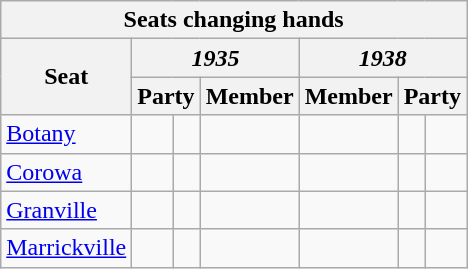<table class="wikitable sortable">
<tr>
<th colspan="7">Seats changing hands</th>
</tr>
<tr>
<th rowspan="2">Seat</th>
<th colspan="3"><em>1935</em></th>
<th colspan="3"><em>1938</em></th>
</tr>
<tr>
<th colspan="2">Party</th>
<th>Member</th>
<th>Member</th>
<th colspan="2">Party</th>
</tr>
<tr>
<td><a href='#'>Botany</a></td>
<td> </td>
<td></td>
<td></td>
<td></td>
<td></td>
<td> </td>
</tr>
<tr>
<td><a href='#'>Corowa</a></td>
<td> </td>
<td></td>
<td></td>
<td></td>
<td></td>
<td> </td>
</tr>
<tr>
<td><a href='#'>Granville</a></td>
<td> </td>
<td></td>
<td></td>
<td></td>
<td></td>
<td> </td>
</tr>
<tr>
<td><a href='#'>Marrickville</a></td>
<td> </td>
<td></td>
<td></td>
<td></td>
<td></td>
<td> </td>
</tr>
</table>
